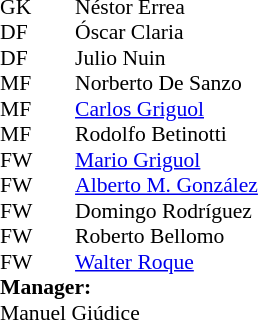<table style="font-size:90%; margin:0.2em auto;" cellspacing="0" cellpadding="0">
<tr>
<th width="25"></th>
<th width="25"></th>
</tr>
<tr>
<td>GK</td>
<td></td>
<td> Néstor Errea</td>
</tr>
<tr>
<td>DF</td>
<td></td>
<td> Óscar Claria</td>
</tr>
<tr>
<td>DF</td>
<td></td>
<td> Julio Nuin</td>
</tr>
<tr>
<td>MF</td>
<td></td>
<td> Norberto De Sanzo</td>
</tr>
<tr>
<td>MF</td>
<td></td>
<td> <a href='#'>Carlos Griguol</a></td>
</tr>
<tr>
<td>MF</td>
<td></td>
<td> Rodolfo Betinotti</td>
</tr>
<tr>
<td>FW</td>
<td></td>
<td> <a href='#'>Mario Griguol</a></td>
</tr>
<tr>
<td>FW</td>
<td></td>
<td> <a href='#'>Alberto M. González</a></td>
</tr>
<tr>
<td>FW</td>
<td></td>
<td> Domingo Rodríguez</td>
</tr>
<tr>
<td>FW</td>
<td></td>
<td> Roberto Bellomo</td>
</tr>
<tr>
<td>FW</td>
<td></td>
<td> <a href='#'>Walter Roque</a></td>
</tr>
<tr>
<td colspan=4><strong>Manager:</strong></td>
</tr>
<tr>
<td colspan="4"> Manuel Giúdice</td>
</tr>
<tr>
</tr>
</table>
